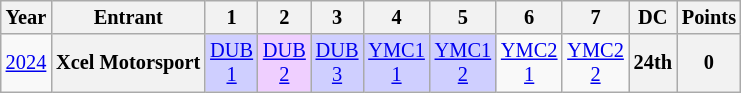<table class="wikitable" style="text-align:center; font-size:85%;">
<tr>
<th scope="col">Year</th>
<th scope="col">Entrant</th>
<th scope="col">1</th>
<th scope="col">2</th>
<th scope="col">3</th>
<th scope="col">4</th>
<th scope="col">5</th>
<th scope="col">6</th>
<th scope="col">7</th>
<th scope="col">DC</th>
<th scope="col">Points</th>
</tr>
<tr>
<td scope="row"><a href='#'>2024</a></td>
<th>Xcel Motorsport</th>
<td style="background:#CFCFFF;"><a href='#'>DUB<br>1</a><br></td>
<td style="background:#EFCFFF;"><a href='#'>DUB<br>2</a><br></td>
<td style="background:#CFCFFF;"><a href='#'>DUB<br>3</a><br></td>
<td style="background:#CFCFFF;"><a href='#'>YMC1<br>1</a><br></td>
<td style="background:#CFCFFF;"><a href='#'>YMC1<br>2</a><br></td>
<td><a href='#'>YMC2<br>1</a></td>
<td><a href='#'>YMC2<br>2</a></td>
<th>24th</th>
<th>0</th>
</tr>
</table>
